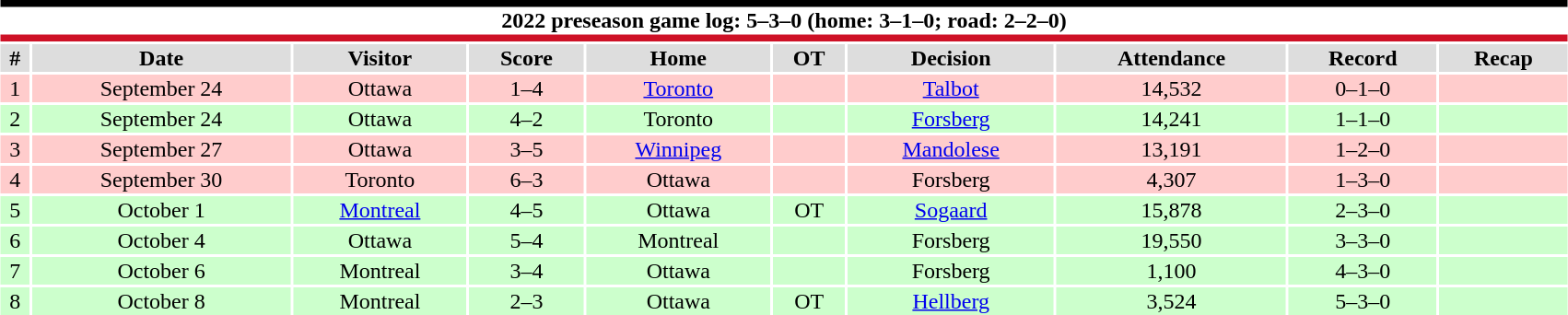<table class="toccolours collapsible collapsed" style="width:90%; clear:both; margin:1.5em auto; text-align:center;">
<tr>
<th colspan="10" style="background:#FFFFFF; border-top:#000000 5px solid; border-bottom:#CE1126 5px solid;">2022 preseason game log: 5–3–0 (home: 3–1–0; road: 2–2–0)</th>
</tr>
<tr style="background:#ddd;"4>
<th>#</th>
<th>Date</th>
<th>Visitor</th>
<th>Score</th>
<th>Home</th>
<th>OT</th>
<th>Decision</th>
<th>Attendance</th>
<th>Record</th>
<th>Recap</th>
</tr>
<tr style="background:#fcc;">
<td>1</td>
<td>September 24</td>
<td>Ottawa</td>
<td>1–4</td>
<td><a href='#'>Toronto</a></td>
<td></td>
<td><a href='#'>Talbot</a></td>
<td>14,532</td>
<td>0–1–0</td>
<td></td>
</tr>
<tr style="background:#cfc;">
<td>2</td>
<td>September 24</td>
<td>Ottawa</td>
<td>4–2</td>
<td>Toronto</td>
<td></td>
<td><a href='#'>Forsberg</a></td>
<td>14,241</td>
<td>1–1–0</td>
<td></td>
</tr>
<tr style="background:#fcc;">
<td>3</td>
<td>September 27</td>
<td>Ottawa</td>
<td>3–5</td>
<td><a href='#'>Winnipeg</a></td>
<td></td>
<td><a href='#'>Mandolese</a></td>
<td>13,191</td>
<td>1–2–0</td>
<td></td>
</tr>
<tr style="background:#fcc;">
<td>4</td>
<td>September 30</td>
<td>Toronto</td>
<td>6–3</td>
<td>Ottawa</td>
<td></td>
<td>Forsberg</td>
<td>4,307</td>
<td>1–3–0</td>
<td></td>
</tr>
<tr style="background:#cfc;">
<td>5</td>
<td>October 1</td>
<td><a href='#'>Montreal</a></td>
<td>4–5</td>
<td>Ottawa</td>
<td>OT</td>
<td><a href='#'>Sogaard</a></td>
<td>15,878</td>
<td>2–3–0</td>
<td></td>
</tr>
<tr style="background:#cfc;">
<td>6</td>
<td>October 4</td>
<td>Ottawa</td>
<td>5–4</td>
<td>Montreal</td>
<td></td>
<td>Forsberg</td>
<td>19,550</td>
<td>3–3–0</td>
<td></td>
</tr>
<tr style="background:#cfc;">
<td>7</td>
<td>October 6</td>
<td>Montreal</td>
<td>3–4</td>
<td>Ottawa</td>
<td></td>
<td>Forsberg</td>
<td>1,100</td>
<td>4–3–0</td>
<td></td>
</tr>
<tr style="background:#cfc;">
<td>8</td>
<td>October 8</td>
<td>Montreal</td>
<td>2–3</td>
<td>Ottawa</td>
<td>OT</td>
<td><a href='#'>Hellberg</a></td>
<td>3,524</td>
<td>5–3–0</td>
<td></td>
</tr>
<tr>
<td colspan="10" style="text-align:center;"></td>
</tr>
</table>
